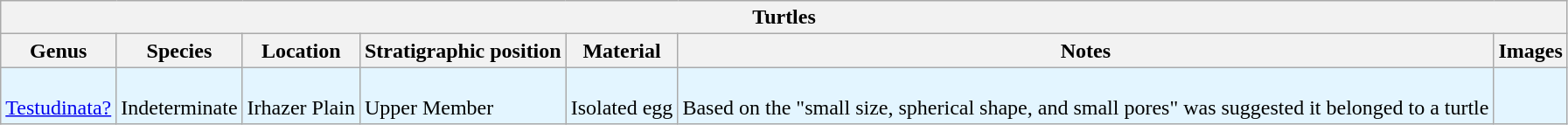<table class="wikitable" align="center">
<tr>
<th colspan="7" align="center">Turtles</th>
</tr>
<tr>
<th>Genus</th>
<th>Species</th>
<th>Location</th>
<th>Stratigraphic position</th>
<th>Material</th>
<th>Notes</th>
<th>Images</th>
</tr>
<tr>
<td style="background:#E3F5FF;"><br><a href='#'>Testudinata?</a></td>
<td style="background:#E3F5FF;"><br>Indeterminate</td>
<td style="background:#E3F5FF;"><br>Irhazer Plain</td>
<td style="background:#E3F5FF;"><br>Upper Member</td>
<td style="background:#E3F5FF;"><br>Isolated egg</td>
<td style="background:#E3F5FF;"><br>Based on the "small size, spherical shape, and small pores" was suggested it belonged to a turtle</td>
<td style="background:#E3F5FF;"></td>
</tr>
</table>
